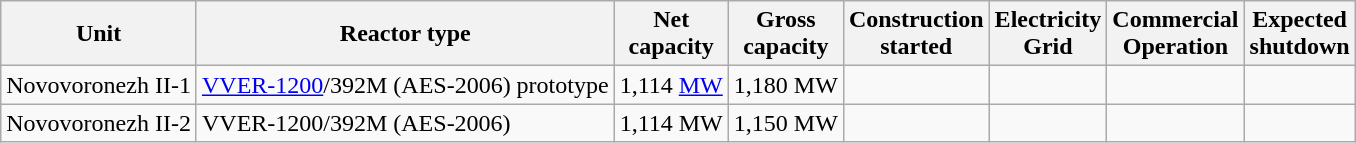<table class="wikitable">
<tr>
<th>Unit</th>
<th>Reactor type</th>
<th>Net<br>capacity</th>
<th>Gross<br>capacity</th>
<th>Construction<br>started</th>
<th>Electricity<br>Grid</th>
<th>Commercial<br>Operation</th>
<th>Expected<br>shutdown</th>
</tr>
<tr>
<td>Novovoronezh II-1</td>
<td><a href='#'>VVER-1200</a>/392M (AES-2006) prototype</td>
<td>1,114 <a href='#'>MW</a></td>
<td>1,180 MW</td>
<td></td>
<td></td>
<td></td>
<td><em></em></td>
</tr>
<tr>
<td>Novovoronezh II-2</td>
<td>VVER-1200/392M (AES-2006)</td>
<td>1,114 MW</td>
<td>1,150 MW</td>
<td></td>
<td></td>
<td></td>
<td><em></em></td>
</tr>
</table>
